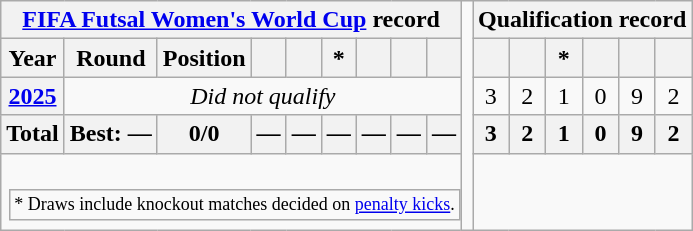<table class="wikitable" style="text-align: center;">
<tr>
<th colspan="9"><a href='#'>FIFA Futsal Women's World Cup</a> record</th>
<td rowspan=13></td>
<th colspan=6>Qualification record</th>
</tr>
<tr>
<th>Year</th>
<th>Round</th>
<th>Position</th>
<th></th>
<th></th>
<th>*</th>
<th></th>
<th></th>
<th></th>
<th></th>
<th></th>
<th>*</th>
<th></th>
<th></th>
<th></th>
</tr>
<tr>
<th> <a href='#'>2025</a></th>
<td colspan="8"><em>Did not qualify</em></td>
<td>3</td>
<td>2</td>
<td>1</td>
<td>0</td>
<td>9</td>
<td>2</td>
</tr>
<tr>
<th>Total</th>
<th>Best: —</th>
<th>0/0</th>
<th>—</th>
<th>—</th>
<th>—</th>
<th>—</th>
<th>—</th>
<th>—</th>
<th>3</th>
<th>2</th>
<th>1</th>
<th>0</th>
<th>9</th>
<th>2</th>
</tr>
<tr>
<td colspan="16"><br><table>
<tr>
<td style="font-size:12px">* Draws include knockout matches decided on <a href='#'>penalty kicks</a>.</td>
</tr>
</table>
</td>
</tr>
</table>
